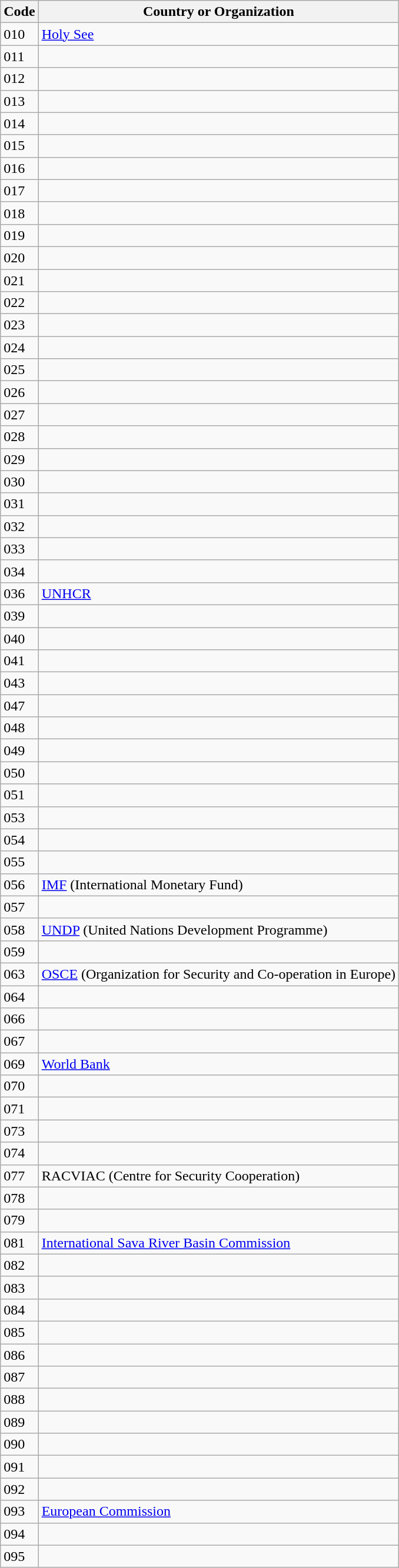<table class="wikitable">
<tr>
<th>Code</th>
<th>Country or Organization</th>
</tr>
<tr>
<td>010</td>
<td><a href='#'>Holy See</a></td>
</tr>
<tr>
<td>011</td>
<td></td>
</tr>
<tr>
<td>012</td>
<td></td>
</tr>
<tr>
<td>013</td>
<td></td>
</tr>
<tr>
<td>014</td>
<td></td>
</tr>
<tr>
<td>015</td>
<td></td>
</tr>
<tr>
<td>016</td>
<td></td>
</tr>
<tr>
<td>017</td>
<td></td>
</tr>
<tr>
<td>018</td>
<td></td>
</tr>
<tr>
<td>019</td>
<td></td>
</tr>
<tr>
<td>020</td>
<td></td>
</tr>
<tr>
<td>021</td>
<td></td>
</tr>
<tr>
<td>022</td>
<td></td>
</tr>
<tr>
<td>023</td>
<td></td>
</tr>
<tr>
<td>024</td>
<td></td>
</tr>
<tr>
<td>025</td>
<td></td>
</tr>
<tr>
<td>026</td>
<td></td>
</tr>
<tr>
<td>027</td>
<td></td>
</tr>
<tr>
<td>028</td>
<td></td>
</tr>
<tr>
<td>029</td>
<td></td>
</tr>
<tr>
<td>030</td>
<td></td>
</tr>
<tr>
<td>031</td>
<td></td>
</tr>
<tr>
<td>032</td>
<td></td>
</tr>
<tr>
<td>033</td>
<td></td>
</tr>
<tr>
<td>034</td>
<td></td>
</tr>
<tr>
<td>036</td>
<td><a href='#'>UNHCR</a></td>
</tr>
<tr>
<td>039</td>
<td></td>
</tr>
<tr>
<td>040</td>
<td></td>
</tr>
<tr>
<td>041</td>
<td></td>
</tr>
<tr>
<td>043</td>
<td></td>
</tr>
<tr>
<td>047</td>
<td></td>
</tr>
<tr>
<td>048</td>
<td></td>
</tr>
<tr>
<td>049</td>
<td></td>
</tr>
<tr>
<td>050</td>
<td></td>
</tr>
<tr>
<td>051</td>
<td></td>
</tr>
<tr>
<td>053</td>
<td></td>
</tr>
<tr>
<td>054</td>
<td></td>
</tr>
<tr>
<td>055</td>
<td></td>
</tr>
<tr>
<td>056</td>
<td><a href='#'>IMF</a> (International Monetary Fund)</td>
</tr>
<tr>
<td>057</td>
<td></td>
</tr>
<tr>
<td>058</td>
<td><a href='#'>UNDP</a> (United Nations Development Programme)</td>
</tr>
<tr>
<td>059</td>
<td></td>
</tr>
<tr>
<td>063</td>
<td><a href='#'>OSCE</a> (Organization for Security and Co-operation in Europe)</td>
</tr>
<tr>
<td>064</td>
<td></td>
</tr>
<tr>
<td>066</td>
<td></td>
</tr>
<tr>
<td>067</td>
<td></td>
</tr>
<tr>
<td>069</td>
<td><a href='#'>World Bank</a></td>
</tr>
<tr>
<td>070</td>
<td></td>
</tr>
<tr>
<td>071</td>
<td></td>
</tr>
<tr>
<td>073</td>
<td></td>
</tr>
<tr>
<td>074</td>
<td></td>
</tr>
<tr>
<td>077</td>
<td>RACVIAC (Centre for Security Cooperation)</td>
</tr>
<tr>
<td>078</td>
<td></td>
</tr>
<tr>
<td>079</td>
<td></td>
</tr>
<tr>
<td>081</td>
<td><a href='#'>International Sava River Basin Commission</a></td>
</tr>
<tr>
<td>082</td>
<td></td>
</tr>
<tr>
<td>083</td>
<td></td>
</tr>
<tr>
<td>084</td>
<td></td>
</tr>
<tr>
<td>085</td>
<td></td>
</tr>
<tr>
<td>086</td>
<td></td>
</tr>
<tr>
<td>087</td>
<td></td>
</tr>
<tr>
<td>088</td>
<td></td>
</tr>
<tr>
<td>089</td>
<td></td>
</tr>
<tr>
<td>090</td>
<td></td>
</tr>
<tr>
<td>091</td>
<td></td>
</tr>
<tr>
<td>092</td>
<td></td>
</tr>
<tr>
<td>093</td>
<td><a href='#'>European Commission</a></td>
</tr>
<tr>
<td>094</td>
<td></td>
</tr>
<tr>
<td>095</td>
<td></td>
</tr>
</table>
